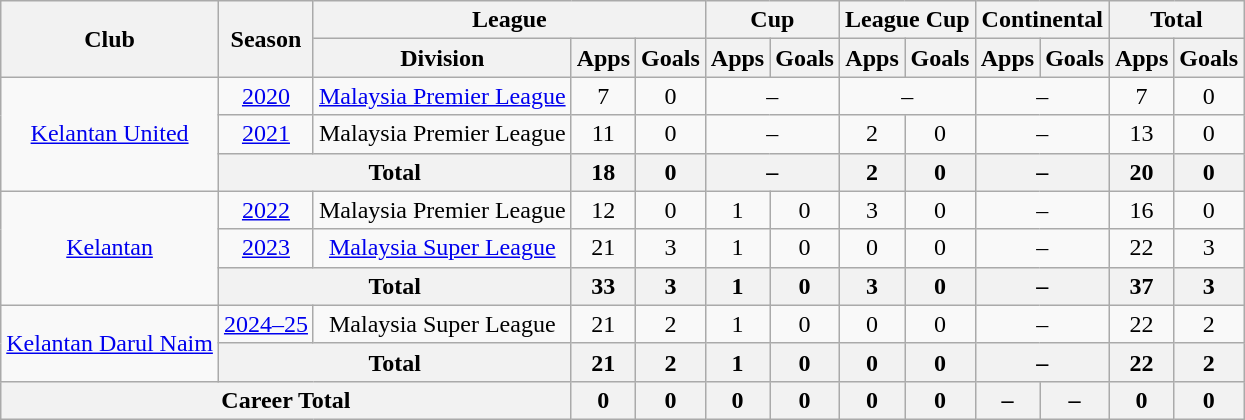<table class=wikitable style="text-align:center">
<tr>
<th rowspan=2>Club</th>
<th rowspan=2>Season</th>
<th colspan=3>League</th>
<th colspan=2>Cup</th>
<th colspan=2>League Cup</th>
<th colspan=2>Continental</th>
<th colspan=2>Total</th>
</tr>
<tr>
<th>Division</th>
<th>Apps</th>
<th>Goals</th>
<th>Apps</th>
<th>Goals</th>
<th>Apps</th>
<th>Goals</th>
<th>Apps</th>
<th>Goals</th>
<th>Apps</th>
<th>Goals</th>
</tr>
<tr>
<td rowspan="3"><a href='#'>Kelantan United</a></td>
<td><a href='#'>2020</a></td>
<td><a href='#'>Malaysia Premier League</a></td>
<td>7</td>
<td>0</td>
<td colspan=2>–</td>
<td colspan=2>–</td>
<td colspan=2>–</td>
<td>7</td>
<td>0</td>
</tr>
<tr>
<td><a href='#'>2021</a></td>
<td>Malaysia Premier League</td>
<td>11</td>
<td>0</td>
<td colspan=2>–</td>
<td>2</td>
<td>0</td>
<td colspan=2>–</td>
<td>13</td>
<td>0</td>
</tr>
<tr>
<th colspan="2">Total</th>
<th>18</th>
<th>0</th>
<th colspan=2>–</th>
<th>2</th>
<th>0</th>
<th colspan=2>–</th>
<th>20</th>
<th>0</th>
</tr>
<tr>
<td rowspan="3"><a href='#'>Kelantan</a></td>
<td><a href='#'>2022</a></td>
<td>Malaysia Premier League</td>
<td>12</td>
<td>0</td>
<td>1</td>
<td>0</td>
<td>3</td>
<td>0</td>
<td colspan=2>–</td>
<td>16</td>
<td>0</td>
</tr>
<tr>
<td><a href='#'>2023</a></td>
<td><a href='#'>Malaysia Super League</a></td>
<td>21</td>
<td>3</td>
<td>1</td>
<td>0</td>
<td>0</td>
<td>0</td>
<td colspan=2>–</td>
<td>22</td>
<td>3</td>
</tr>
<tr>
<th colspan="2">Total</th>
<th>33</th>
<th>3</th>
<th>1</th>
<th>0</th>
<th>3</th>
<th>0</th>
<th colspan=2>–</th>
<th>37</th>
<th>3</th>
</tr>
<tr>
<td rowspan="2"><a href='#'>Kelantan Darul Naim</a></td>
<td><a href='#'>2024–25</a></td>
<td>Malaysia Super League</td>
<td>21</td>
<td>2</td>
<td>1</td>
<td>0</td>
<td>0</td>
<td>0</td>
<td colspan=2>–</td>
<td>22</td>
<td>2</td>
</tr>
<tr>
<th colspan="2">Total</th>
<th>21</th>
<th>2</th>
<th>1</th>
<th>0</th>
<th>0</th>
<th>0</th>
<th colspan=2>–</th>
<th>22</th>
<th>2</th>
</tr>
<tr>
<th colspan="3">Career Total</th>
<th>0</th>
<th>0</th>
<th>0</th>
<th>0</th>
<th>0</th>
<th>0</th>
<th>–</th>
<th>–</th>
<th>0</th>
<th>0</th>
</tr>
</table>
